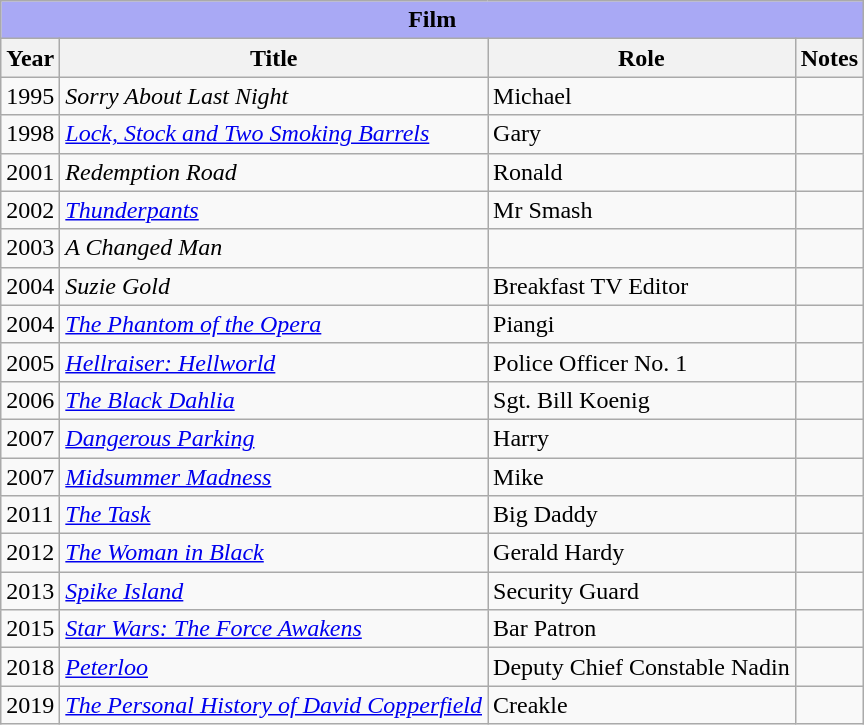<table class="wikitable sortable">
<tr>
<th colspan=4 style="background:#A9A9F5;">Film</th>
</tr>
<tr>
<th>Year</th>
<th>Title</th>
<th>Role</th>
<th>Notes</th>
</tr>
<tr>
<td>1995</td>
<td><em>Sorry About Last Night</em></td>
<td>Michael</td>
<td></td>
</tr>
<tr>
<td>1998</td>
<td><em><a href='#'>Lock, Stock and Two Smoking Barrels</a></em></td>
<td>Gary</td>
<td></td>
</tr>
<tr>
<td>2001</td>
<td><em>Redemption Road</em></td>
<td>Ronald</td>
<td></td>
</tr>
<tr>
<td>2002</td>
<td><em><a href='#'>Thunderpants</a></em></td>
<td>Mr Smash</td>
<td></td>
</tr>
<tr>
<td>2003</td>
<td><em>A Changed Man</em></td>
<td></td>
<td></td>
</tr>
<tr>
<td>2004</td>
<td><em>Suzie Gold</em></td>
<td>Breakfast TV Editor</td>
<td></td>
</tr>
<tr>
<td>2004</td>
<td><em><a href='#'>The Phantom of the Opera</a></em></td>
<td>Piangi</td>
<td></td>
</tr>
<tr>
<td>2005</td>
<td><em><a href='#'>Hellraiser: Hellworld</a></em></td>
<td>Police Officer No. 1</td>
<td></td>
</tr>
<tr>
<td>2006</td>
<td><em><a href='#'>The Black Dahlia</a></em></td>
<td>Sgt. Bill Koenig</td>
<td></td>
</tr>
<tr>
<td>2007</td>
<td><em><a href='#'>Dangerous Parking</a></em></td>
<td>Harry</td>
<td></td>
</tr>
<tr>
<td>2007</td>
<td><em><a href='#'>Midsummer Madness</a></em></td>
<td>Mike</td>
<td></td>
</tr>
<tr>
<td>2011</td>
<td><em><a href='#'>The Task</a></em></td>
<td>Big Daddy</td>
<td></td>
</tr>
<tr>
<td>2012</td>
<td><em><a href='#'>The Woman in Black</a></em></td>
<td>Gerald Hardy</td>
<td></td>
</tr>
<tr>
<td>2013</td>
<td><em><a href='#'>Spike Island</a></em></td>
<td>Security Guard</td>
<td></td>
</tr>
<tr>
<td>2015</td>
<td><em><a href='#'>Star Wars: The Force Awakens</a></em></td>
<td>Bar Patron</td>
<td></td>
</tr>
<tr>
<td>2018</td>
<td><em><a href='#'>Peterloo</a></em></td>
<td>Deputy Chief Constable Nadin</td>
<td></td>
</tr>
<tr>
<td>2019</td>
<td><em><a href='#'>The Personal History of David Copperfield</a></em></td>
<td>Creakle</td>
<td></td>
</tr>
</table>
